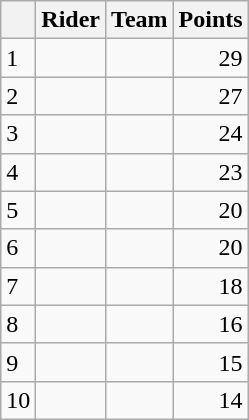<table class="wikitable">
<tr>
<th></th>
<th>Rider</th>
<th>Team</th>
<th>Points</th>
</tr>
<tr>
<td>1</td>
<td> </td>
<td></td>
<td align=right>29</td>
</tr>
<tr>
<td>2</td>
<td> </td>
<td></td>
<td align=right>27</td>
</tr>
<tr>
<td>3</td>
<td></td>
<td></td>
<td align=right>24</td>
</tr>
<tr>
<td>4</td>
<td></td>
<td></td>
<td align=right>23</td>
</tr>
<tr>
<td>5</td>
<td></td>
<td></td>
<td align=right>20</td>
</tr>
<tr>
<td>6</td>
<td></td>
<td></td>
<td style="text-align:right;">20</td>
</tr>
<tr>
<td>7</td>
<td></td>
<td></td>
<td align=right>18</td>
</tr>
<tr>
<td>8</td>
<td></td>
<td></td>
<td align=right>16</td>
</tr>
<tr>
<td>9</td>
<td></td>
<td></td>
<td align=right>15</td>
</tr>
<tr>
<td>10</td>
<td></td>
<td></td>
<td style="text-align:right;">14</td>
</tr>
</table>
